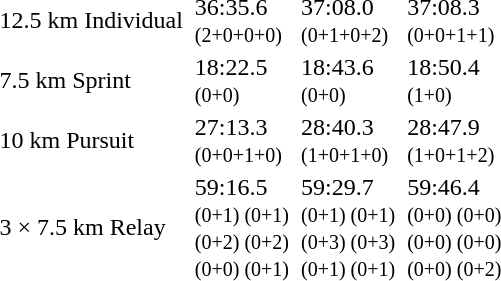<table>
<tr>
<td>12.5 km Individual<br><em></em></td>
<td></td>
<td>36:35.6<br><small>(2+0+0+0)</small></td>
<td></td>
<td>37:08.0<br><small>(0+1+0+2)</small></td>
<td></td>
<td>37:08.3<br><small>(0+0+1+1)</small></td>
</tr>
<tr>
<td>7.5 km Sprint<br><em></em></td>
<td></td>
<td>18:22.5<br><small>(0+0)</small></td>
<td></td>
<td>18:43.6<br><small>(0+0)</small></td>
<td></td>
<td>18:50.4<br><small>(1+0)</small></td>
</tr>
<tr>
<td>10 km Pursuit<br><em></em></td>
<td></td>
<td>27:13.3<br><small>(0+0+1+0)</small></td>
<td></td>
<td>28:40.3<br><small>(1+0+1+0)</small></td>
<td></td>
<td>28:47.9<br><small>(1+0+1+2)</small></td>
</tr>
<tr>
<td>3 × 7.5 km Relay<br><em></em></td>
<td></td>
<td>59:16.5<br><small>(0+1) (0+1)<br>(0+2) (0+2)<br>(0+0) (0+1)</small></td>
<td></td>
<td>59:29.7<br><small>(0+1) (0+1)<br>(0+3) (0+3)<br>(0+1) (0+1)</small></td>
<td></td>
<td>59:46.4<br><small>(0+0) (0+0)<br>(0+0) (0+0)<br>(0+0) (0+2)</small></td>
</tr>
</table>
